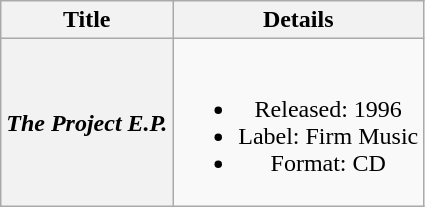<table class="wikitable plainrowheaders" style="text-align:center;" border="1">
<tr>
<th>Title</th>
<th>Details</th>
</tr>
<tr>
<th scope="row"><em>The Project E.P.</em><br></th>
<td><br><ul><li>Released: 1996</li><li>Label: Firm Music</li><li>Format: CD</li></ul></td>
</tr>
</table>
